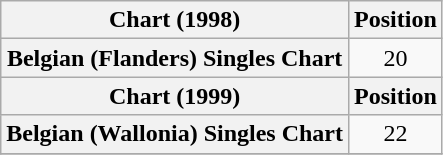<table class="wikitable plainrowheaders sortable" style="text-align:center;">
<tr>
<th scope="col">Chart (1998)</th>
<th scope="col">Position</th>
</tr>
<tr>
<th scope="row">Belgian (Flanders) Singles Chart</th>
<td>20</td>
</tr>
<tr>
<th scope="col">Chart (1999)</th>
<th scope="col">Position</th>
</tr>
<tr>
<th scope="row">Belgian (Wallonia) Singles Chart</th>
<td>22</td>
</tr>
<tr>
</tr>
</table>
